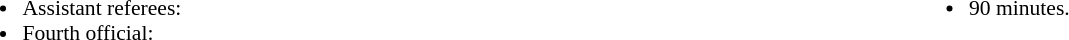<table style="width:100%; font-size:90%">
<tr>
<td style="width:50%; vertical-align:top"><br><ul><li>Assistant referees:</li><li>Fourth official:</li></ul></td>
<td style="width:50%; vertical-align:top"><br><ul><li>90 minutes.</li></ul></td>
</tr>
</table>
